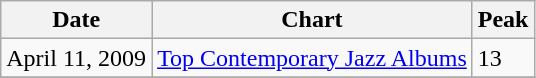<table class="wikitable">
<tr>
<th>Date</th>
<th>Chart</th>
<th>Peak</th>
</tr>
<tr>
<td>April 11, 2009</td>
<td><a href='#'>Top Contemporary Jazz Albums</a></td>
<td>13</td>
</tr>
<tr>
</tr>
</table>
